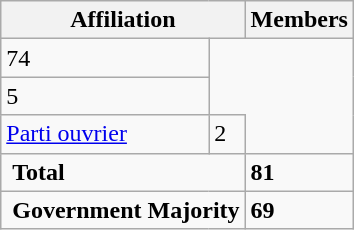<table class="wikitable">
<tr>
<th colspan="2">Affiliation</th>
<th>Members</th>
</tr>
<tr>
<td>74</td>
</tr>
<tr>
<td>5</td>
</tr>
<tr>
<td align=left><a href='#'>Parti ouvrier</a></td>
<td>2</td>
</tr>
<tr>
<td colspan="2" rowspan="1" align=left> <strong>Total</strong><br></td>
<td><strong>81</strong></td>
</tr>
<tr>
<td colspan="2" rowspan="1" align=left> <strong>Government Majority</strong><br></td>
<td><strong>69</strong></td>
</tr>
</table>
